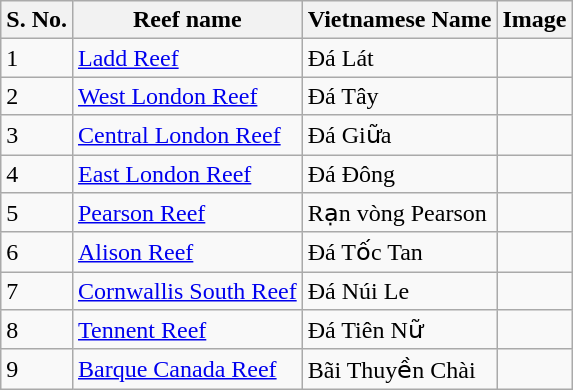<table class="wikitable">
<tr>
<th>S. No.</th>
<th>Reef name</th>
<th>Vietnamese Name</th>
<th>Image</th>
</tr>
<tr>
<td>1</td>
<td><a href='#'>Ladd Reef</a></td>
<td>Đá Lát</td>
<td></td>
</tr>
<tr>
<td>2</td>
<td><a href='#'>West London Reef</a></td>
<td>Đá Tây</td>
<td></td>
</tr>
<tr>
<td>3</td>
<td><a href='#'>Central London Reef</a></td>
<td>Đá Giữa</td>
<td></td>
</tr>
<tr>
<td>4</td>
<td><a href='#'>East London Reef</a></td>
<td>Đá Đông</td>
<td></td>
</tr>
<tr>
<td>5</td>
<td><a href='#'>Pearson Reef</a></td>
<td>Rạn vòng Pearson</td>
<td></td>
</tr>
<tr>
<td>6</td>
<td><a href='#'>Alison Reef</a></td>
<td>Đá Tốc Tan</td>
<td></td>
</tr>
<tr>
<td>7</td>
<td><a href='#'>Cornwallis South Reef</a></td>
<td>Đá Núi Le</td>
<td></td>
</tr>
<tr>
<td>8</td>
<td><a href='#'>Tennent Reef</a></td>
<td>Đá Tiên Nữ</td>
<td></td>
</tr>
<tr>
<td>9</td>
<td><a href='#'>Barque Canada Reef</a></td>
<td>Bãi Thuyền Chài</td>
<td></td>
</tr>
</table>
